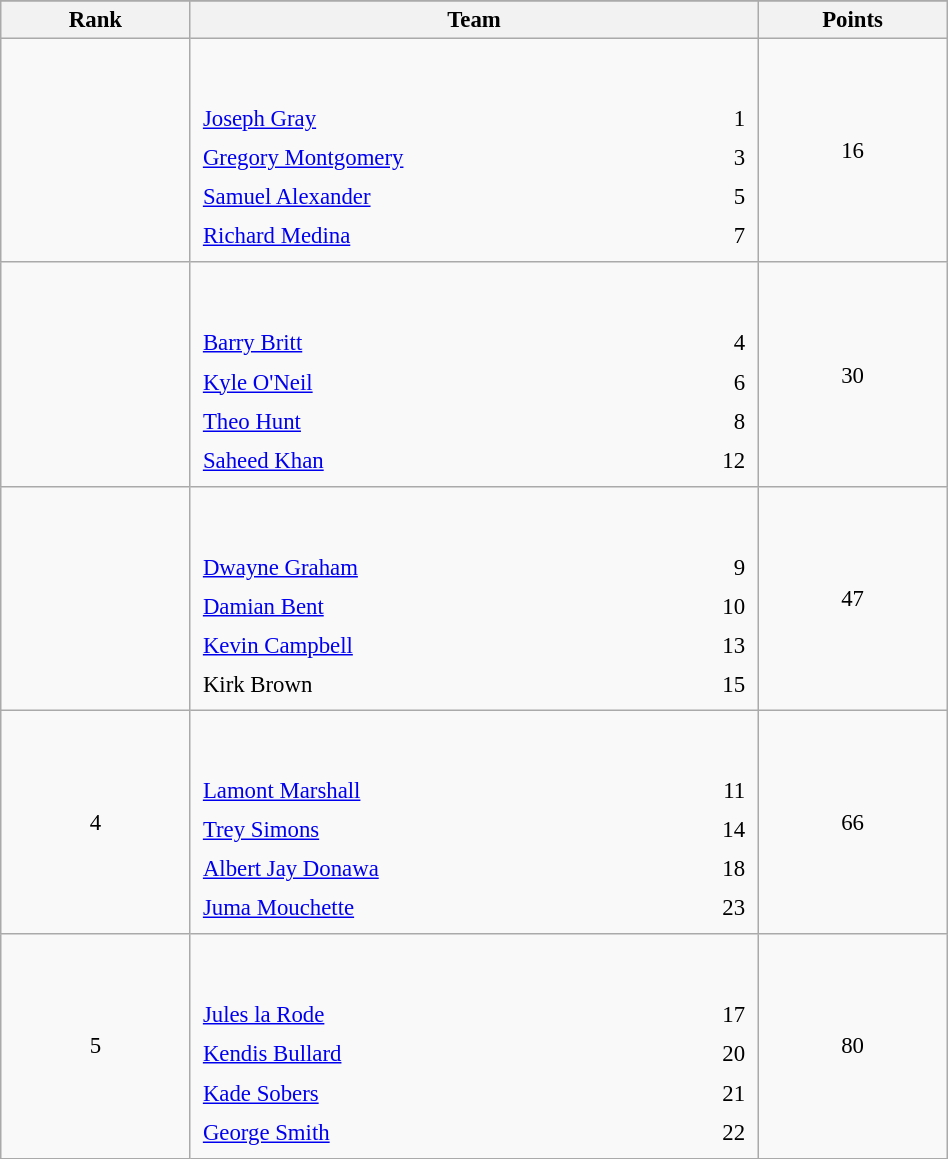<table class="wikitable sortable" style=" text-align:center; font-size:95%;" width="50%">
<tr>
</tr>
<tr>
<th width=10%>Rank</th>
<th width=30%>Team</th>
<th width=10%>Points</th>
</tr>
<tr>
<td align=center></td>
<td align=left> <br><br><table width=100%>
<tr>
<td align=left style="border:0"><a href='#'>Joseph Gray</a></td>
<td align=right style="border:0">1</td>
</tr>
<tr>
<td align=left style="border:0"><a href='#'>Gregory Montgomery</a></td>
<td align=right style="border:0">3</td>
</tr>
<tr>
<td align=left style="border:0"><a href='#'>Samuel Alexander</a></td>
<td align=right style="border:0">5</td>
</tr>
<tr>
<td align=left style="border:0"><a href='#'>Richard Medina</a></td>
<td align=right style="border:0">7</td>
</tr>
</table>
</td>
<td>16</td>
</tr>
<tr>
<td align=center></td>
<td align=left> <br><br><table width=100%>
<tr>
<td align=left style="border:0"><a href='#'>Barry Britt</a></td>
<td align=right style="border:0">4</td>
</tr>
<tr>
<td align=left style="border:0"><a href='#'>Kyle O'Neil</a></td>
<td align=right style="border:0">6</td>
</tr>
<tr>
<td align=left style="border:0"><a href='#'>Theo Hunt</a></td>
<td align=right style="border:0">8</td>
</tr>
<tr>
<td align=left style="border:0"><a href='#'>Saheed Khan</a></td>
<td align=right style="border:0">12</td>
</tr>
</table>
</td>
<td>30</td>
</tr>
<tr>
<td align=center></td>
<td align=left> <br><br><table width=100%>
<tr>
<td align=left style="border:0"><a href='#'>Dwayne Graham</a></td>
<td align=right style="border:0">9</td>
</tr>
<tr>
<td align=left style="border:0"><a href='#'>Damian Bent</a></td>
<td align=right style="border:0">10</td>
</tr>
<tr>
<td align=left style="border:0"><a href='#'>Kevin Campbell</a></td>
<td align=right style="border:0">13</td>
</tr>
<tr>
<td align=left style="border:0">Kirk Brown</td>
<td align=right style="border:0">15</td>
</tr>
</table>
</td>
<td>47</td>
</tr>
<tr>
<td align=center>4</td>
<td align=left> <br><br><table width=100%>
<tr>
<td align=left style="border:0"><a href='#'>Lamont Marshall</a></td>
<td align=right style="border:0">11</td>
</tr>
<tr>
<td align=left style="border:0"><a href='#'>Trey Simons</a></td>
<td align=right style="border:0">14</td>
</tr>
<tr>
<td align=left style="border:0"><a href='#'>Albert Jay Donawa</a></td>
<td align=right style="border:0">18</td>
</tr>
<tr>
<td align=left style="border:0"><a href='#'>Juma Mouchette</a></td>
<td align=right style="border:0">23</td>
</tr>
</table>
</td>
<td>66</td>
</tr>
<tr>
<td align=center>5</td>
<td align=left> <br><br><table width=100%>
<tr>
<td align=left style="border:0"><a href='#'>Jules la Rode</a></td>
<td align=right style="border:0">17</td>
</tr>
<tr>
<td align=left style="border:0"><a href='#'>Kendis Bullard</a></td>
<td align=right style="border:0">20</td>
</tr>
<tr>
<td align=left style="border:0"><a href='#'>Kade Sobers</a></td>
<td align=right style="border:0">21</td>
</tr>
<tr>
<td align=left style="border:0"><a href='#'>George Smith</a></td>
<td align=right style="border:0">22</td>
</tr>
</table>
</td>
<td>80</td>
</tr>
</table>
